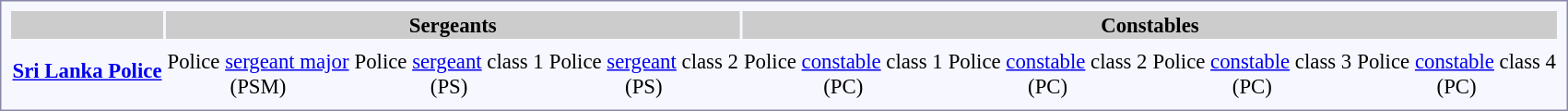<table style="border:1px solid #8888aa; background:#f7f8ff; padding:5px; font-size:95%; margin:0 12px 12px 0;">
<tr style="background:#ccc;">
<th></th>
<th colspan=3>Sergeants</th>
<th colspan=4>Constables</th>
</tr>
<tr style="text-align:center">
<th Rowspan=2> <a href='#'>Sri Lanka Police</a></th>
<td></td>
<td></td>
<td></td>
<td></td>
<td></td>
<td></td>
<td></td>
</tr>
<tr style="text-align:center">
<td>Police <a href='#'>sergeant major</a><br>(PSM)</td>
<td>Police <a href='#'>sergeant</a> class 1<br>(PS)</td>
<td>Police <a href='#'>sergeant</a> class 2<br>(PS)</td>
<td>Police <a href='#'>constable</a> class 1<br>(PC)</td>
<td>Police <a href='#'>constable</a> class 2<br>(PC)</td>
<td>Police <a href='#'>constable</a> class 3<br>(PC)</td>
<td>Police <a href='#'>constable</a> class 4<br>(PC)</td>
</tr>
</table>
